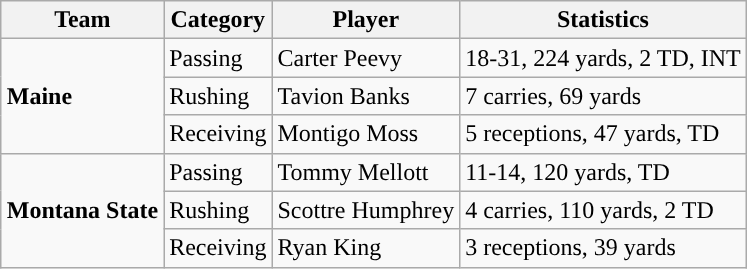<table class="wikitable" style="float: right;">
<tr>
<th>Team</th>
<th>Category</th>
<th>Player</th>
<th>Statistics</th>
</tr>
<tr>
<td rowspan=3><strong>Maine</strong></td>
<td>Passing</td>
<td>Carter Peevy</td>
<td>18-31, 224 yards, 2 TD, INT</td>
</tr>
<tr>
<td>Rushing</td>
<td>Tavion Banks</td>
<td>7 carries, 69 yards</td>
</tr>
<tr>
<td>Receiving</td>
<td>Montigo Moss</td>
<td>5 receptions, 47 yards, TD</td>
</tr>
<tr>
<td rowspan=3><strong>Montana State</strong></td>
<td>Passing</td>
<td>Tommy Mellott</td>
<td>11-14, 120 yards, TD</td>
</tr>
<tr>
<td>Rushing</td>
<td>Scottre Humphrey</td>
<td>4 carries, 110 yards, 2 TD</td>
</tr>
<tr>
<td>Receiving</td>
<td>Ryan King</td>
<td>3 receptions, 39 yards</td>
</tr>
</table>
